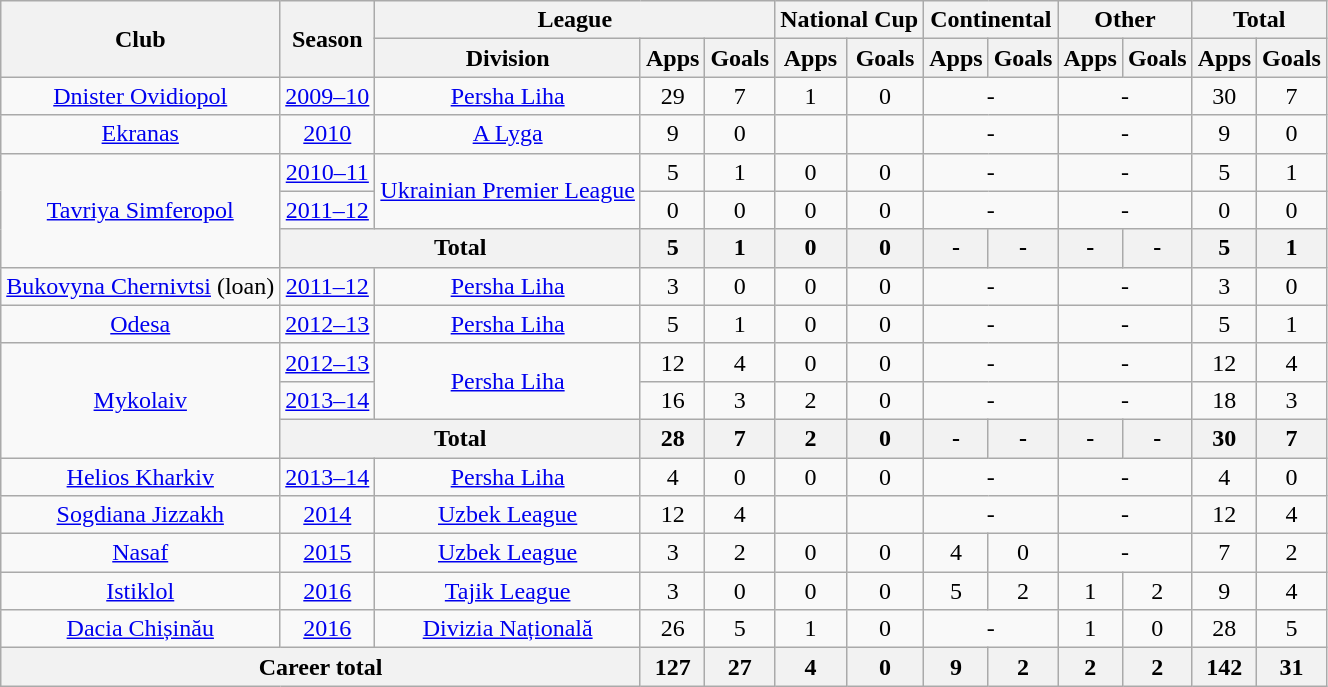<table class="wikitable" style="text-align: center;">
<tr>
<th rowspan="2">Club</th>
<th rowspan="2">Season</th>
<th colspan="3">League</th>
<th colspan="2">National Cup</th>
<th colspan="2">Continental</th>
<th colspan="2">Other</th>
<th colspan="2">Total</th>
</tr>
<tr>
<th>Division</th>
<th>Apps</th>
<th>Goals</th>
<th>Apps</th>
<th>Goals</th>
<th>Apps</th>
<th>Goals</th>
<th>Apps</th>
<th>Goals</th>
<th>Apps</th>
<th>Goals</th>
</tr>
<tr>
<td rowspan="1" valign="center"><a href='#'>Dnister Ovidiopol</a></td>
<td><a href='#'>2009–10</a></td>
<td rowspan="1" valign="center"><a href='#'>Persha Liha</a></td>
<td>29</td>
<td>7</td>
<td>1</td>
<td>0</td>
<td colspan="2">-</td>
<td colspan="2">-</td>
<td>30</td>
<td>7</td>
</tr>
<tr>
<td rowspan="1" valign="center"><a href='#'>Ekranas</a></td>
<td><a href='#'>2010</a></td>
<td rowspan="1" valign="center"><a href='#'>A Lyga</a></td>
<td>9</td>
<td>0</td>
<td></td>
<td></td>
<td colspan="2">-</td>
<td colspan="2">-</td>
<td>9</td>
<td>0</td>
</tr>
<tr>
<td rowspan="3" valign="center"><a href='#'>Tavriya Simferopol</a></td>
<td><a href='#'>2010–11</a></td>
<td rowspan="2" valign="center"><a href='#'>Ukrainian Premier League</a></td>
<td>5</td>
<td>1</td>
<td>0</td>
<td>0</td>
<td colspan="2">-</td>
<td colspan="2">-</td>
<td>5</td>
<td>1</td>
</tr>
<tr>
<td><a href='#'>2011–12</a></td>
<td>0</td>
<td>0</td>
<td>0</td>
<td>0</td>
<td colspan="2">-</td>
<td colspan="2">-</td>
<td>0</td>
<td>0</td>
</tr>
<tr>
<th colspan="2">Total</th>
<th>5</th>
<th>1</th>
<th>0</th>
<th>0</th>
<th>-</th>
<th>-</th>
<th>-</th>
<th>-</th>
<th>5</th>
<th>1</th>
</tr>
<tr>
<td rowspan="1" valign="center"><a href='#'>Bukovyna Chernivtsi</a> (loan)</td>
<td><a href='#'>2011–12</a></td>
<td rowspan="1" valign="center"><a href='#'>Persha Liha</a></td>
<td>3</td>
<td>0</td>
<td>0</td>
<td>0</td>
<td colspan="2">-</td>
<td colspan="2">-</td>
<td>3</td>
<td>0</td>
</tr>
<tr>
<td rowspan="1" valign="center"><a href='#'>Odesa</a></td>
<td><a href='#'>2012–13</a></td>
<td rowspan="1" valign="center"><a href='#'>Persha Liha</a></td>
<td>5</td>
<td>1</td>
<td>0</td>
<td>0</td>
<td colspan="2">-</td>
<td colspan="2">-</td>
<td>5</td>
<td>1</td>
</tr>
<tr>
<td rowspan="3" valign="center"><a href='#'>Mykolaiv</a></td>
<td><a href='#'>2012–13</a></td>
<td rowspan="2" valign="center"><a href='#'>Persha Liha</a></td>
<td>12</td>
<td>4</td>
<td>0</td>
<td>0</td>
<td colspan="2">-</td>
<td colspan="2">-</td>
<td>12</td>
<td>4</td>
</tr>
<tr>
<td><a href='#'>2013–14</a></td>
<td>16</td>
<td>3</td>
<td>2</td>
<td>0</td>
<td colspan="2">-</td>
<td colspan="2">-</td>
<td>18</td>
<td>3</td>
</tr>
<tr>
<th colspan="2">Total</th>
<th>28</th>
<th>7</th>
<th>2</th>
<th>0</th>
<th>-</th>
<th>-</th>
<th>-</th>
<th>-</th>
<th>30</th>
<th>7</th>
</tr>
<tr>
<td rowspan="1" valign="center"><a href='#'>Helios Kharkiv</a></td>
<td><a href='#'>2013–14</a></td>
<td rowspan="1" valign="center"><a href='#'>Persha Liha</a></td>
<td>4</td>
<td>0</td>
<td>0</td>
<td>0</td>
<td colspan="2">-</td>
<td colspan="2">-</td>
<td>4</td>
<td>0</td>
</tr>
<tr>
<td rowspan="1" valign="center"><a href='#'>Sogdiana Jizzakh</a></td>
<td><a href='#'>2014</a></td>
<td rowspan="1" valign="center"><a href='#'>Uzbek League</a></td>
<td>12</td>
<td>4</td>
<td></td>
<td></td>
<td colspan="2">-</td>
<td colspan="2">-</td>
<td>12</td>
<td>4</td>
</tr>
<tr>
<td rowspan="1" valign="center"><a href='#'>Nasaf</a></td>
<td><a href='#'>2015</a></td>
<td rowspan="1" valign="center"><a href='#'>Uzbek League</a></td>
<td>3</td>
<td>2</td>
<td>0</td>
<td>0</td>
<td>4</td>
<td>0</td>
<td colspan="2">-</td>
<td>7</td>
<td>2</td>
</tr>
<tr>
<td rowspan="1" valign="center"><a href='#'>Istiklol</a></td>
<td><a href='#'>2016</a></td>
<td rowspan="1" valign="center"><a href='#'>Tajik League</a></td>
<td>3</td>
<td>0</td>
<td>0</td>
<td>0</td>
<td>5</td>
<td>2</td>
<td>1</td>
<td>2</td>
<td>9</td>
<td>4</td>
</tr>
<tr>
<td rowspan="1" valign="center"><a href='#'>Dacia Chișinău</a></td>
<td><a href='#'>2016</a></td>
<td rowspan="1" valign="center"><a href='#'>Divizia Națională</a></td>
<td>26</td>
<td>5</td>
<td>1</td>
<td>0</td>
<td colspan="2">-</td>
<td>1</td>
<td>0</td>
<td>28</td>
<td>5</td>
</tr>
<tr>
<th colspan="3">Career total</th>
<th>127</th>
<th>27</th>
<th>4</th>
<th>0</th>
<th>9</th>
<th>2</th>
<th>2</th>
<th>2</th>
<th>142</th>
<th>31</th>
</tr>
</table>
